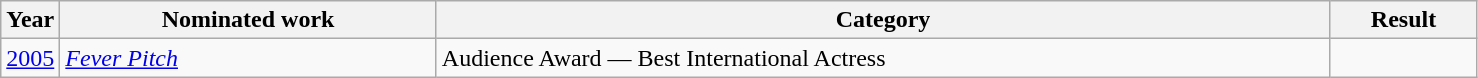<table class=wikitable>
<tr>
<th width=4%>Year</th>
<th width=25.5%>Nominated work</th>
<th width=60.5%>Category</th>
<th width=10%>Result</th>
</tr>
<tr>
<td><a href='#'>2005</a></td>
<td><em><a href='#'>Fever Pitch</a></em></td>
<td>Audience Award — Best International Actress</td>
<td></td>
</tr>
</table>
